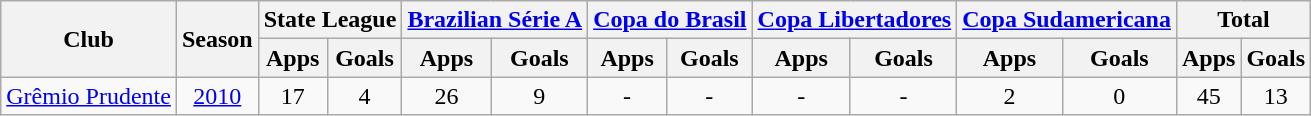<table class="wikitable" style="text-align: center;">
<tr>
<th rowspan="2">Club</th>
<th rowspan="2">Season</th>
<th colspan="2">State League</th>
<th colspan="2"><a href='#'>Brazilian Série A</a></th>
<th colspan="2"><a href='#'>Copa do Brasil</a></th>
<th colspan="2"><a href='#'>Copa Libertadores</a></th>
<th colspan="2"><a href='#'>Copa Sudamericana</a></th>
<th colspan="2">Total</th>
</tr>
<tr>
<th>Apps</th>
<th>Goals</th>
<th>Apps</th>
<th>Goals</th>
<th>Apps</th>
<th>Goals</th>
<th>Apps</th>
<th>Goals</th>
<th>Apps</th>
<th>Goals</th>
<th>Apps</th>
<th>Goals</th>
</tr>
<tr>
<td valign="center"><a href='#'>Grêmio Prudente</a></td>
<td><a href='#'>2010</a></td>
<td>17</td>
<td>4</td>
<td>26</td>
<td>9</td>
<td>-</td>
<td>-</td>
<td>-</td>
<td>-</td>
<td>2</td>
<td>0</td>
<td>45</td>
<td>13</td>
</tr>
</table>
